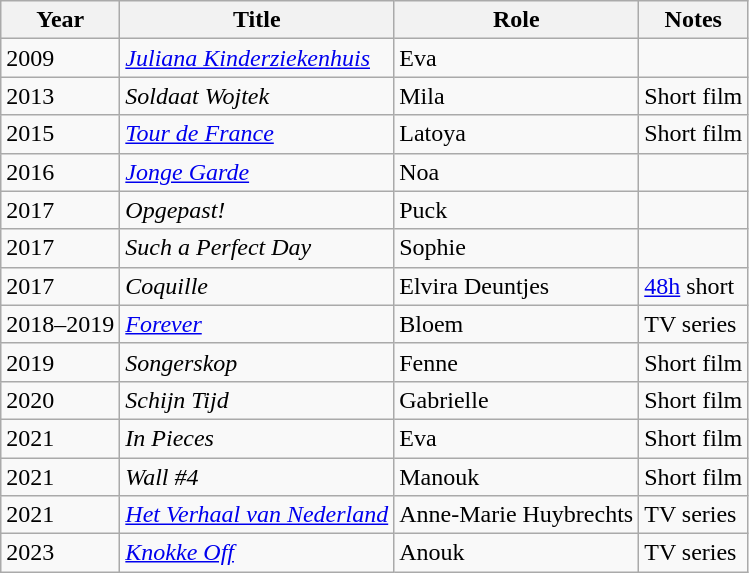<table class="wikitable">
<tr>
<th scope="col">Year</th>
<th scope="col">Title</th>
<th scope="col">Role</th>
<th scope="col">Notes</th>
</tr>
<tr>
<td>2009</td>
<td><em><a href='#'>Juliana Kinderziekenhuis</a></em></td>
<td>Eva</td>
<td></td>
</tr>
<tr>
<td>2013</td>
<td><em>Soldaat Wojtek</em></td>
<td>Mila</td>
<td>Short film</td>
</tr>
<tr>
<td>2015</td>
<td><em><a href='#'>Tour de France</a></em></td>
<td>Latoya</td>
<td>Short film</td>
</tr>
<tr>
<td>2016</td>
<td><em><a href='#'>Jonge Garde</a></em></td>
<td>Noa</td>
<td></td>
</tr>
<tr>
<td>2017</td>
<td><em>Opgepast!</em></td>
<td>Puck</td>
<td></td>
</tr>
<tr>
<td>2017</td>
<td><em>Such a Perfect Day</em></td>
<td>Sophie</td>
<td></td>
</tr>
<tr>
<td>2017</td>
<td><em>Coquille</em></td>
<td>Elvira Deuntjes</td>
<td><a href='#'>48h</a> short</td>
</tr>
<tr>
<td>2018–2019</td>
<td><em><a href='#'>Forever</a></em></td>
<td>Bloem</td>
<td>TV series</td>
</tr>
<tr>
<td>2019</td>
<td><em>Songerskop</em></td>
<td>Fenne</td>
<td>Short film</td>
</tr>
<tr>
<td>2020</td>
<td><em>Schijn Tijd</em></td>
<td>Gabrielle</td>
<td>Short film</td>
</tr>
<tr>
<td>2021</td>
<td><em>In Pieces</em></td>
<td>Eva</td>
<td>Short film</td>
</tr>
<tr>
<td>2021</td>
<td><em>Wall #4</em></td>
<td>Manouk</td>
<td>Short film</td>
</tr>
<tr>
<td>2021</td>
<td><em><a href='#'>Het Verhaal van Nederland</a></em></td>
<td>Anne-Marie Huybrechts</td>
<td>TV series</td>
</tr>
<tr>
<td>2023</td>
<td><em><a href='#'>Knokke Off</a></em></td>
<td>Anouk</td>
<td>TV series</td>
</tr>
</table>
